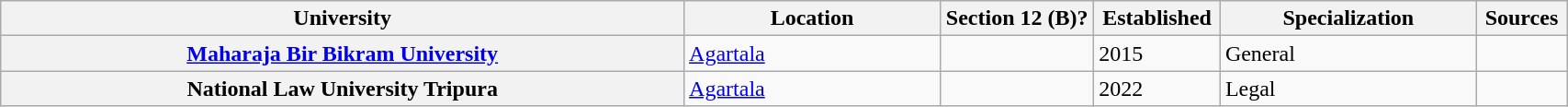<table class="wikitable sortable collapsible plainrowheaders" border="1" style="text-align:left; width:90%">
<tr>
<th scope="col" style="width: 40%;">University</th>
<th scope="col" style="width: 15%;">Location</th>
<th scope="col" style="width: 9%;">Section 12 (B)?</th>
<th scope="col" style="width: 5%;">Established</th>
<th scope="col" style="width: 15%;">Specialization</th>
<th scope="col" style="width: 5%;" class="unsortable">Sources</th>
</tr>
<tr>
<th scope="row"><a href='#'>Maharaja Bir Bikram University</a></th>
<td><a href='#'>Agartala</a></td>
<td></td>
<td>2015</td>
<td>General</td>
<td></td>
</tr>
<tr>
<th scope="row">National Law University Tripura</th>
<td><a href='#'>Agartala</a></td>
<td></td>
<td>2022</td>
<td>Legal</td>
<td></td>
</tr>
</table>
